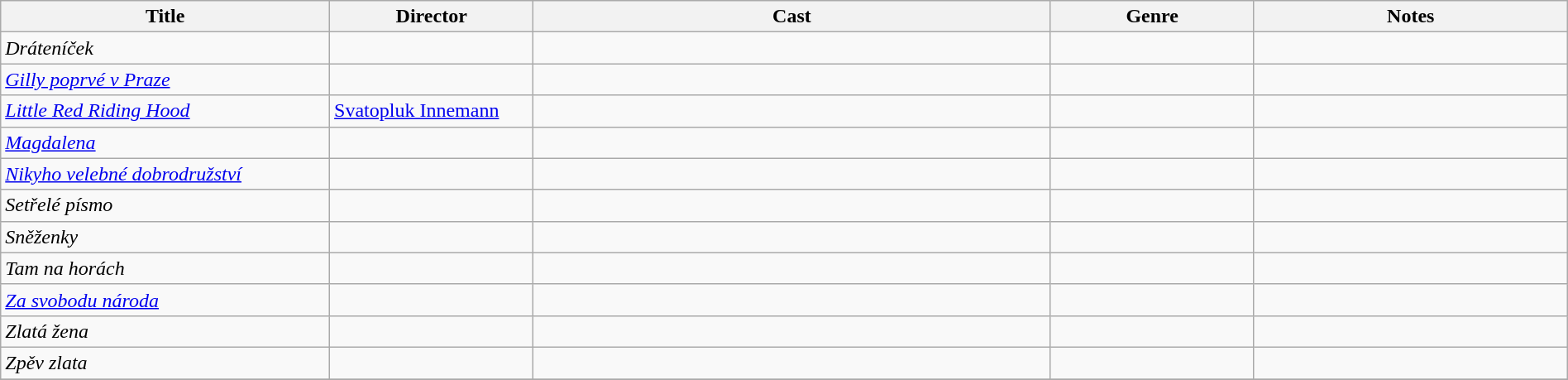<table class="wikitable" style="width:100%;">
<tr>
<th style="width:21%;">Title</th>
<th style="width:13%;">Director</th>
<th style="width:33%;">Cast</th>
<th style="width:13%;">Genre</th>
<th style="width:20%;">Notes</th>
</tr>
<tr>
<td><em>Dráteníček</em></td>
<td></td>
<td></td>
<td></td>
<td></td>
</tr>
<tr>
<td><em><a href='#'>Gilly poprvé v Praze</a></em></td>
<td></td>
<td></td>
<td></td>
<td></td>
</tr>
<tr>
<td><em><a href='#'>Little Red Riding Hood</a></em></td>
<td><a href='#'>Svatopluk Innemann</a></td>
<td></td>
<td></td>
<td></td>
</tr>
<tr>
<td><em><a href='#'>Magdalena</a></em></td>
<td></td>
<td></td>
<td></td>
<td></td>
</tr>
<tr>
<td><em><a href='#'>Nikyho velebné dobrodružství</a></em></td>
<td></td>
<td></td>
<td></td>
<td></td>
</tr>
<tr>
<td><em>Setřelé písmo</em></td>
<td></td>
<td></td>
<td></td>
<td></td>
</tr>
<tr>
<td><em>Sněženky</em></td>
<td></td>
<td></td>
<td></td>
<td></td>
</tr>
<tr>
<td><em>Tam na horách</em></td>
<td></td>
<td></td>
<td></td>
<td></td>
</tr>
<tr>
<td><em><a href='#'>Za svobodu národa</a></em></td>
<td></td>
<td></td>
<td></td>
<td></td>
</tr>
<tr>
<td><em>Zlatá žena</em></td>
<td></td>
<td></td>
<td></td>
<td></td>
</tr>
<tr>
<td><em>Zpěv zlata</em></td>
<td></td>
<td></td>
<td></td>
<td></td>
</tr>
<tr>
</tr>
</table>
